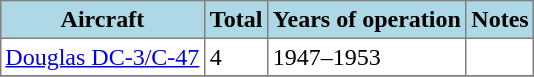<table class="toccolours sortable" border="1" cellpadding="3" style="margin:1em auto; border-collapse:collapse">
<tr bgcolor=lightblue>
<th>Aircraft</th>
<th>Total</th>
<th>Years of operation</th>
<th>Notes</th>
</tr>
<tr>
<td><a href='#'>Douglas DC-3/C-47</a></td>
<td>4</td>
<td>1947–1953</td>
<td></td>
</tr>
<tr>
</tr>
</table>
